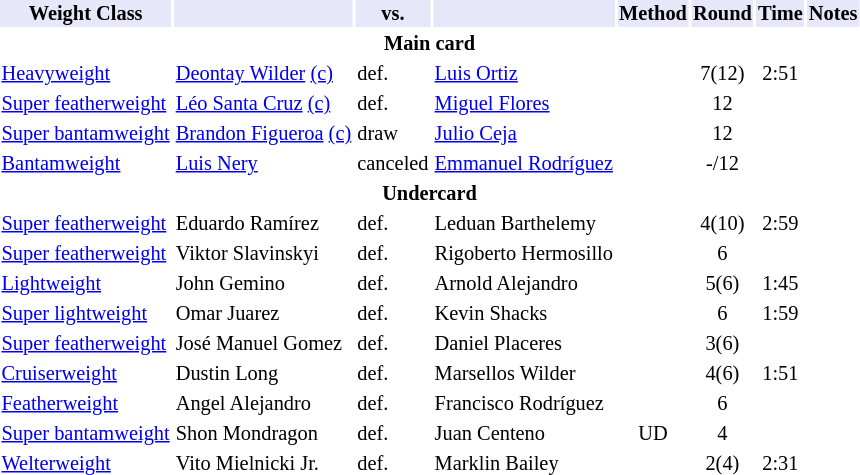<table class="toccolours" style="font-size: 85%;">
<tr>
<th style="background:#e6e8fa; color:#000; text-align:center;">Weight Class</th>
<th style="background:#e6e8fa; color:#000; text-align:center;"></th>
<th style="background:#e6e8fa; color:#000; text-align:center;">vs.</th>
<th style="background:#e6e8fa; color:#000; text-align:center;"></th>
<th style="background:#e6e8fa; color:#000; text-align:center;">Method</th>
<th style="background:#e6e8fa; color:#000; text-align:center;">Round</th>
<th style="background:#e6e8fa; color:#000; text-align:center;">Time</th>
<th style="background:#e6e8fa; color:#000; text-align:center;">Notes</th>
</tr>
<tr>
<th colspan="8">Main card</th>
</tr>
<tr>
<td><a href='#'>Heavyweight</a></td>
<td> <a href='#'>Deontay Wilder</a> <a href='#'>(c)</a></td>
<td>def.</td>
<td> <a href='#'>Luis Ortiz</a></td>
<td align="center"></td>
<td align="center">7(12)</td>
<td align="center">2:51</td>
<td></td>
</tr>
<tr>
<td><a href='#'>Super featherweight</a></td>
<td> <a href='#'>Léo Santa Cruz</a> <a href='#'>(c)</a></td>
<td>def.</td>
<td> <a href='#'>Miguel Flores</a></td>
<td align="center"></td>
<td align="center">12</td>
<td align="center"></td>
<td></td>
</tr>
<tr>
<td><a href='#'>Super bantamweight</a></td>
<td> <a href='#'>Brandon Figueroa</a> <a href='#'>(c)</a></td>
<td>draw</td>
<td> <a href='#'>Julio Ceja</a></td>
<td align="center"></td>
<td align="center">12</td>
<td align="center"></td>
<td></td>
</tr>
<tr>
<td><a href='#'>Bantamweight</a></td>
<td> <a href='#'>Luis Nery</a></td>
<td>canceled</td>
<td> <a href='#'>Emmanuel Rodríguez</a></td>
<td align="center"></td>
<td align="center">-/12</td>
<td align="center"></td>
<td></td>
</tr>
<tr>
<th colspan="8">Undercard</th>
</tr>
<tr>
<td><a href='#'>Super featherweight</a></td>
<td> Eduardo Ramírez</td>
<td>def.</td>
<td> Leduan Barthelemy</td>
<td align="center"></td>
<td align="center">4(10)</td>
<td align="center">2:59</td>
<td></td>
</tr>
<tr>
<td><a href='#'>Super featherweight</a></td>
<td> Viktor Slavinskyi</td>
<td>def.</td>
<td> Rigoberto Hermosillo</td>
<td align="center"></td>
<td align="center">6</td>
<td align="center"></td>
<td></td>
</tr>
<tr>
<td><a href='#'>Lightweight</a></td>
<td> John Gemino</td>
<td>def.</td>
<td> Arnold Alejandro</td>
<td align="center"></td>
<td align="center">5(6)</td>
<td align="center">1:45</td>
<td></td>
</tr>
<tr>
<td><a href='#'>Super lightweight</a></td>
<td> Omar Juarez</td>
<td>def.</td>
<td> Kevin Shacks</td>
<td align="center"></td>
<td align="center">6</td>
<td align="center">1:59</td>
<td></td>
</tr>
<tr>
<td><a href='#'>Super featherweight</a></td>
<td> José Manuel Gomez</td>
<td>def.</td>
<td> Daniel Placeres</td>
<td align="center"></td>
<td align="center">3(6)</td>
<td align="center"></td>
<td></td>
</tr>
<tr>
<td><a href='#'>Cruiserweight</a></td>
<td> Dustin Long</td>
<td>def.</td>
<td> Marsellos Wilder</td>
<td align="center"></td>
<td align="center">4(6)</td>
<td align="center">1:51</td>
<td></td>
</tr>
<tr>
<td><a href='#'>Featherweight</a></td>
<td> Angel Alejandro</td>
<td>def.</td>
<td> Francisco Rodríguez</td>
<td align="center"></td>
<td align="center">6</td>
<td align="center"></td>
<td></td>
</tr>
<tr>
<td><a href='#'>Super bantamweight</a></td>
<td> Shon Mondragon</td>
<td>def.</td>
<td> Juan Centeno</td>
<td align="center">UD</td>
<td align="center">4</td>
<td align="center"></td>
<td></td>
</tr>
<tr>
<td><a href='#'>Welterweight</a></td>
<td> Vito Mielnicki Jr.</td>
<td>def.</td>
<td> Marklin Bailey</td>
<td align="center"></td>
<td align="center">2(4)</td>
<td align="center">2:31</td>
<td></td>
</tr>
</table>
